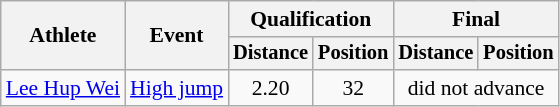<table class=wikitable style="font-size:90%">
<tr>
<th rowspan="2">Athlete</th>
<th rowspan="2">Event</th>
<th colspan="2">Qualification</th>
<th colspan="2">Final</th>
</tr>
<tr style="font-size:95%">
<th>Distance</th>
<th>Position</th>
<th>Distance</th>
<th>Position</th>
</tr>
<tr align=center>
<td align=left><a href='#'>Lee Hup Wei</a></td>
<td align=left><a href='#'>High jump</a></td>
<td>2.20</td>
<td>32</td>
<td colspan=2>did not advance</td>
</tr>
</table>
